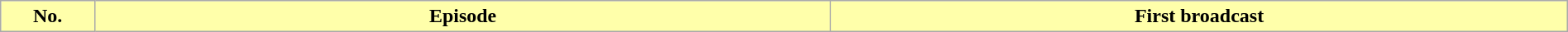<table class="wikitable plainrowheaders" style="width:100%; margin:auto; background:#fff;">
<tr>
<th style="background:#ffa; width:6%;">No.</th>
<th style="background:#ffa; width:47%;">Episode</th>
<th style="background:#ffa; width:47%;">First broadcast<br>



</th>
</tr>
</table>
